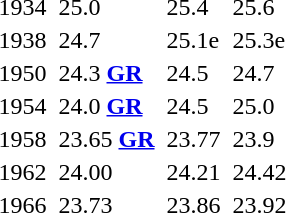<table>
<tr>
<td>1934</td>
<td></td>
<td>25.0</td>
<td></td>
<td>25.4</td>
<td></td>
<td>25.6</td>
</tr>
<tr>
<td>1938</td>
<td></td>
<td>24.7</td>
<td></td>
<td>25.1e</td>
<td></td>
<td>25.3e</td>
</tr>
<tr>
<td>1950</td>
<td></td>
<td>24.3 <strong><a href='#'>GR</a></strong></td>
<td></td>
<td>24.5</td>
<td></td>
<td>24.7</td>
</tr>
<tr>
<td>1954</td>
<td></td>
<td>24.0 <strong><a href='#'>GR</a></strong></td>
<td></td>
<td>24.5</td>
<td></td>
<td>25.0</td>
</tr>
<tr>
<td>1958</td>
<td></td>
<td>23.65 <strong><a href='#'>GR</a></strong></td>
<td></td>
<td>23.77</td>
<td></td>
<td>23.9</td>
</tr>
<tr>
<td>1962</td>
<td></td>
<td>24.00</td>
<td></td>
<td>24.21</td>
<td></td>
<td>24.42</td>
</tr>
<tr>
<td>1966</td>
<td></td>
<td>23.73</td>
<td></td>
<td>23.86</td>
<td></td>
<td>23.92</td>
</tr>
</table>
